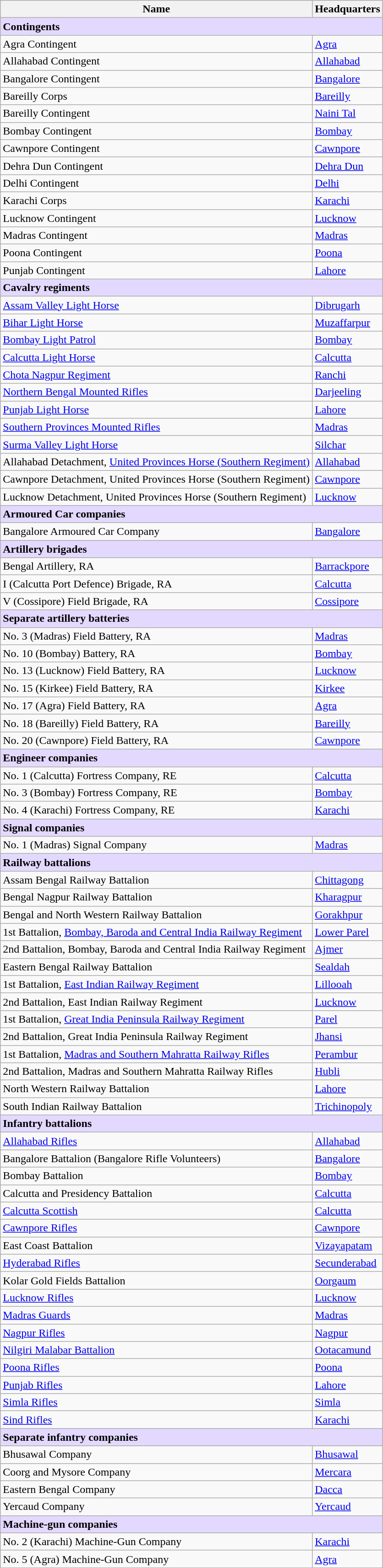<table class="wikitable">
<tr>
<th>Name</th>
<th>Headquarters</th>
</tr>
<tr style="background:#e3d9ff">
<td colspan=2><strong>Contingents</strong></td>
</tr>
<tr>
<td>Agra Contingent</td>
<td><a href='#'>Agra</a></td>
</tr>
<tr>
<td>Allahabad Contingent</td>
<td><a href='#'>Allahabad</a></td>
</tr>
<tr>
<td>Bangalore Contingent</td>
<td><a href='#'>Bangalore</a></td>
</tr>
<tr>
<td>Bareilly Corps</td>
<td><a href='#'>Bareilly</a></td>
</tr>
<tr>
<td>Bareilly Contingent</td>
<td><a href='#'>Naini Tal</a></td>
</tr>
<tr>
<td>Bombay Contingent</td>
<td><a href='#'>Bombay</a></td>
</tr>
<tr>
<td>Cawnpore Contingent</td>
<td><a href='#'>Cawnpore</a></td>
</tr>
<tr>
<td>Dehra Dun Contingent</td>
<td><a href='#'>Dehra Dun</a></td>
</tr>
<tr>
<td>Delhi Contingent</td>
<td><a href='#'>Delhi</a></td>
</tr>
<tr>
<td>Karachi Corps</td>
<td><a href='#'>Karachi</a></td>
</tr>
<tr>
<td>Lucknow Contingent</td>
<td><a href='#'>Lucknow</a></td>
</tr>
<tr>
<td>Madras Contingent</td>
<td><a href='#'>Madras</a></td>
</tr>
<tr>
<td>Poona Contingent</td>
<td><a href='#'>Poona</a></td>
</tr>
<tr>
<td>Punjab Contingent</td>
<td><a href='#'>Lahore</a></td>
</tr>
<tr style="background:#e3d9ff">
<td colspan=2><strong>Cavalry regiments</strong></td>
</tr>
<tr>
<td><a href='#'>Assam Valley Light Horse</a></td>
<td><a href='#'>Dibrugarh</a></td>
</tr>
<tr>
<td><a href='#'>Bihar Light Horse</a></td>
<td><a href='#'>Muzaffarpur</a></td>
</tr>
<tr>
<td><a href='#'>Bombay Light Patrol</a></td>
<td><a href='#'>Bombay</a></td>
</tr>
<tr>
<td><a href='#'>Calcutta Light Horse</a></td>
<td><a href='#'>Calcutta</a></td>
</tr>
<tr>
<td><a href='#'>Chota Nagpur Regiment</a></td>
<td><a href='#'>Ranchi</a></td>
</tr>
<tr>
<td><a href='#'>Northern Bengal Mounted Rifles</a></td>
<td><a href='#'>Darjeeling</a></td>
</tr>
<tr>
<td><a href='#'>Punjab Light Horse</a></td>
<td><a href='#'>Lahore</a></td>
</tr>
<tr>
<td><a href='#'>Southern Provinces Mounted Rifles</a></td>
<td><a href='#'>Madras</a></td>
</tr>
<tr>
<td><a href='#'>Surma Valley Light Horse</a></td>
<td><a href='#'>Silchar</a></td>
</tr>
<tr>
<td>Allahabad Detachment, <a href='#'>United Provinces Horse (Southern Regiment)</a></td>
<td><a href='#'>Allahabad</a></td>
</tr>
<tr>
<td>Cawnpore Detachment, United Provinces Horse (Southern Regiment)</td>
<td><a href='#'>Cawnpore</a></td>
</tr>
<tr>
<td>Lucknow Detachment, United Provinces Horse (Southern Regiment)</td>
<td><a href='#'>Lucknow</a></td>
</tr>
<tr style="background:#e3d9ff">
<td colspan=2><strong>Armoured Car companies</strong></td>
</tr>
<tr>
<td>Bangalore Armoured Car Company</td>
<td><a href='#'>Bangalore</a></td>
</tr>
<tr style="background:#e3d9ff">
<td colspan=2><strong>Artillery brigades</strong></td>
</tr>
<tr>
<td>Bengal Artillery, RA</td>
<td><a href='#'>Barrackpore</a></td>
</tr>
<tr>
<td>I (Calcutta Port Defence) Brigade, RA</td>
<td><a href='#'>Calcutta</a></td>
</tr>
<tr>
<td>V (Cossipore) Field Brigade, RA</td>
<td><a href='#'>Cossipore</a></td>
</tr>
<tr style="background:#e3d9ff">
<td colspan=2><strong>Separate artillery batteries</strong></td>
</tr>
<tr>
<td>No. 3 (Madras) Field Battery, RA</td>
<td><a href='#'>Madras</a></td>
</tr>
<tr>
<td>No. 10 (Bombay) Battery, RA</td>
<td><a href='#'>Bombay</a></td>
</tr>
<tr>
<td>No. 13 (Lucknow) Field Battery, RA</td>
<td><a href='#'>Lucknow</a></td>
</tr>
<tr>
<td>No. 15 (Kirkee) Field Battery, RA</td>
<td><a href='#'>Kirkee</a></td>
</tr>
<tr>
<td>No. 17 (Agra) Field Battery, RA</td>
<td><a href='#'>Agra</a></td>
</tr>
<tr>
<td>No. 18 (Bareilly) Field Battery, RA</td>
<td><a href='#'>Bareilly</a></td>
</tr>
<tr>
<td>No. 20 (Cawnpore) Field Battery, RA</td>
<td><a href='#'>Cawnpore</a></td>
</tr>
<tr style="background:#e3d9ff">
<td colspan=2><strong>Engineer companies</strong></td>
</tr>
<tr>
<td>No. 1 (Calcutta) Fortress Company, RE</td>
<td><a href='#'>Calcutta</a></td>
</tr>
<tr>
<td>No. 3 (Bombay) Fortress Company, RE</td>
<td><a href='#'>Bombay</a></td>
</tr>
<tr>
<td>No. 4 (Karachi) Fortress Company, RE</td>
<td><a href='#'>Karachi</a></td>
</tr>
<tr style="background:#e3d9ff">
<td colspan=2><strong>Signal companies</strong></td>
</tr>
<tr>
<td>No. 1 (Madras) Signal Company</td>
<td><a href='#'>Madras</a></td>
</tr>
<tr style="background:#e3d9ff">
<td colspan=2><strong>Railway battalions</strong></td>
</tr>
<tr>
<td>Assam Bengal Railway Battalion</td>
<td><a href='#'>Chittagong</a></td>
</tr>
<tr>
<td>Bengal Nagpur Railway Battalion</td>
<td><a href='#'>Kharagpur</a></td>
</tr>
<tr>
<td>Bengal and North Western Railway Battalion</td>
<td><a href='#'>Gorakhpur</a></td>
</tr>
<tr>
<td>1st Battalion, <a href='#'>Bombay, Baroda and Central India Railway Regiment</a></td>
<td><a href='#'>Lower Parel</a></td>
</tr>
<tr>
<td>2nd Battalion, Bombay, Baroda and Central India Railway Regiment</td>
<td><a href='#'>Ajmer</a></td>
</tr>
<tr>
<td>Eastern Bengal Railway Battalion</td>
<td><a href='#'>Sealdah</a></td>
</tr>
<tr>
<td>1st Battalion, <a href='#'>East Indian Railway Regiment</a></td>
<td><a href='#'>Lillooah</a></td>
</tr>
<tr>
<td>2nd Battalion, East Indian Railway Regiment</td>
<td><a href='#'>Lucknow</a></td>
</tr>
<tr>
<td>1st Battalion, <a href='#'>Great India Peninsula Railway Regiment</a></td>
<td><a href='#'>Parel</a></td>
</tr>
<tr>
<td>2nd Battalion, Great India Peninsula Railway Regiment</td>
<td><a href='#'>Jhansi</a></td>
</tr>
<tr>
<td>1st Battalion, <a href='#'>Madras and Southern Mahratta Railway Rifles</a></td>
<td><a href='#'>Perambur</a></td>
</tr>
<tr>
<td>2nd Battalion, Madras and Southern Mahratta Railway Rifles</td>
<td><a href='#'>Hubli</a></td>
</tr>
<tr>
<td>North Western Railway Battalion</td>
<td><a href='#'>Lahore</a></td>
</tr>
<tr>
<td>South Indian Railway Battalion</td>
<td><a href='#'>Trichinopoly</a></td>
</tr>
<tr style="background:#e3d9ff">
<td colspan=2><strong>Infantry battalions</strong></td>
</tr>
<tr>
<td><a href='#'>Allahabad Rifles</a></td>
<td><a href='#'>Allahabad</a></td>
</tr>
<tr>
<td>Bangalore Battalion (Bangalore Rifle Volunteers)</td>
<td><a href='#'>Bangalore</a></td>
</tr>
<tr>
<td>Bombay Battalion</td>
<td><a href='#'>Bombay</a></td>
</tr>
<tr>
<td>Calcutta and Presidency Battalion</td>
<td><a href='#'>Calcutta</a></td>
</tr>
<tr>
<td><a href='#'>Calcutta Scottish</a></td>
<td><a href='#'>Calcutta</a></td>
</tr>
<tr>
<td><a href='#'>Cawnpore Rifles</a></td>
<td><a href='#'>Cawnpore</a></td>
</tr>
<tr>
<td>East Coast Battalion</td>
<td><a href='#'>Vizayapatam</a></td>
</tr>
<tr>
<td><a href='#'>Hyderabad Rifles</a></td>
<td><a href='#'>Secunderabad</a></td>
</tr>
<tr>
<td>Kolar Gold Fields Battalion</td>
<td><a href='#'>Oorgaum</a></td>
</tr>
<tr>
<td><a href='#'>Lucknow Rifles</a></td>
<td><a href='#'>Lucknow</a></td>
</tr>
<tr>
<td><a href='#'>Madras Guards</a></td>
<td><a href='#'>Madras</a></td>
</tr>
<tr>
<td><a href='#'>Nagpur Rifles</a></td>
<td><a href='#'>Nagpur</a></td>
</tr>
<tr>
<td><a href='#'>Nilgiri Malabar Battalion</a></td>
<td><a href='#'>Ootacamund</a></td>
</tr>
<tr>
<td><a href='#'>Poona Rifles</a></td>
<td><a href='#'>Poona</a></td>
</tr>
<tr>
<td><a href='#'>Punjab Rifles</a></td>
<td><a href='#'>Lahore</a></td>
</tr>
<tr>
<td><a href='#'>Simla Rifles</a></td>
<td><a href='#'>Simla</a></td>
</tr>
<tr>
<td><a href='#'>Sind Rifles</a></td>
<td><a href='#'>Karachi</a></td>
</tr>
<tr style="background:#e3d9ff">
<td colspan=2><strong>Separate infantry companies</strong></td>
</tr>
<tr>
<td>Bhusawal Company</td>
<td><a href='#'>Bhusawal</a></td>
</tr>
<tr>
<td>Coorg and Mysore Company</td>
<td><a href='#'>Mercara</a></td>
</tr>
<tr>
<td>Eastern Bengal Company</td>
<td><a href='#'>Dacca</a></td>
</tr>
<tr>
<td>Yercaud Company</td>
<td><a href='#'>Yercaud</a></td>
</tr>
<tr style="background:#e3d9ff">
<td colspan=2><strong>Machine-gun companies</strong></td>
</tr>
<tr>
<td>No. 2 (Karachi) Machine-Gun Company</td>
<td><a href='#'>Karachi</a></td>
</tr>
<tr>
<td>No. 5 (Agra) Machine-Gun Company</td>
<td><a href='#'>Agra</a></td>
</tr>
<tr>
</tr>
</table>
